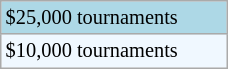<table class="wikitable" style="font-size:85%;" width=12%>
<tr style="background:lightblue;">
<td>$25,000 tournaments</td>
</tr>
<tr style="background:#f0f8ff;">
<td>$10,000 tournaments</td>
</tr>
</table>
